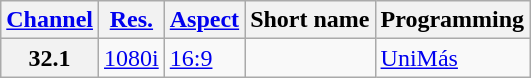<table class="wikitable">
<tr>
<th scope = "col"><a href='#'>Channel</a></th>
<th scope = "col"><a href='#'>Res.</a></th>
<th scope = "col"><a href='#'>Aspect</a></th>
<th scope = "col">Short name</th>
<th scope = "col">Programming</th>
</tr>
<tr>
<th scope = "row">32.1</th>
<td><a href='#'>1080i</a></td>
<td><a href='#'>16:9</a></td>
<td></td>
<td><a href='#'>UniMás</a></td>
</tr>
</table>
